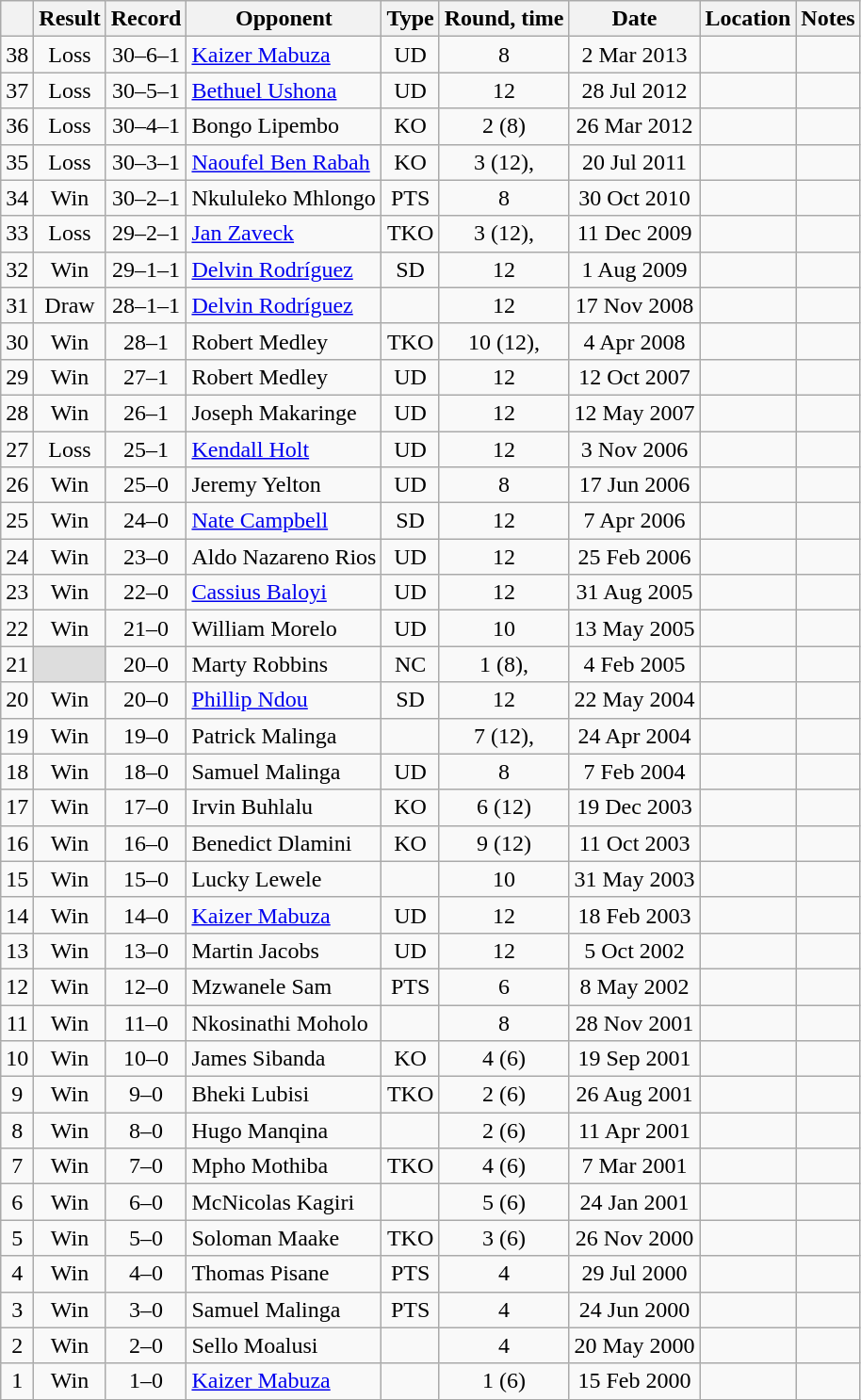<table class="wikitable" style="text-align:center">
<tr>
<th></th>
<th>Result</th>
<th>Record</th>
<th>Opponent</th>
<th>Type</th>
<th>Round, time</th>
<th>Date</th>
<th>Location</th>
<th>Notes</th>
</tr>
<tr>
<td>38</td>
<td>Loss</td>
<td>30–6–1 </td>
<td style="text-align:left;"><a href='#'>Kaizer Mabuza</a></td>
<td>UD</td>
<td>8</td>
<td>2 Mar 2013</td>
<td style="text-align:left;"></td>
<td></td>
</tr>
<tr>
<td>37</td>
<td>Loss</td>
<td>30–5–1 </td>
<td style="text-align:left;"><a href='#'>Bethuel Ushona</a></td>
<td>UD</td>
<td>12</td>
<td>28 Jul 2012</td>
<td style="text-align:left;"></td>
<td></td>
</tr>
<tr>
<td>36</td>
<td>Loss</td>
<td>30–4–1 </td>
<td style="text-align:left;">Bongo Lipembo</td>
<td>KO</td>
<td>2 (8)</td>
<td>26 Mar 2012</td>
<td style="text-align:left;"></td>
<td></td>
</tr>
<tr>
<td>35</td>
<td>Loss</td>
<td>30–3–1 </td>
<td style="text-align:left;"><a href='#'>Naoufel Ben Rabah</a></td>
<td>KO</td>
<td>3 (12), </td>
<td>20 Jul 2011</td>
<td style="text-align:left;"></td>
<td style="text-align:left;"></td>
</tr>
<tr>
<td>34</td>
<td>Win</td>
<td>30–2–1 </td>
<td style="text-align:left;">Nkululeko Mhlongo</td>
<td>PTS</td>
<td>8</td>
<td>30 Oct 2010</td>
<td style="text-align:left;"></td>
<td></td>
</tr>
<tr>
<td>33</td>
<td>Loss</td>
<td>29–2–1 </td>
<td style="text-align:left;"><a href='#'>Jan Zaveck</a></td>
<td>TKO</td>
<td>3 (12), </td>
<td>11 Dec 2009</td>
<td style="text-align:left;"></td>
<td style="text-align:left;"></td>
</tr>
<tr>
<td>32</td>
<td>Win</td>
<td>29–1–1 </td>
<td style="text-align:left;"><a href='#'>Delvin Rodríguez</a></td>
<td>SD</td>
<td>12</td>
<td>1 Aug 2009</td>
<td style="text-align:left;"></td>
<td style="text-align:left;"></td>
</tr>
<tr>
<td>31</td>
<td>Draw</td>
<td>28–1–1 </td>
<td style="text-align:left;"><a href='#'>Delvin Rodríguez</a></td>
<td></td>
<td>12</td>
<td>17 Nov 2008</td>
<td style="text-align:left;"></td>
<td></td>
</tr>
<tr>
<td>30</td>
<td>Win</td>
<td>28–1 </td>
<td style="text-align:left;">Robert Medley</td>
<td>TKO</td>
<td>10 (12), </td>
<td>4 Apr 2008</td>
<td style="text-align:left;"></td>
<td style="text-align:left;"></td>
</tr>
<tr>
<td>29</td>
<td>Win</td>
<td>27–1 </td>
<td style="text-align:left;">Robert Medley</td>
<td>UD</td>
<td>12</td>
<td>12 Oct 2007</td>
<td style="text-align:left;"></td>
<td style="text-align:left;"></td>
</tr>
<tr>
<td>28</td>
<td>Win</td>
<td>26–1 </td>
<td style="text-align:left;">Joseph Makaringe</td>
<td>UD</td>
<td>12</td>
<td>12 May 2007</td>
<td style="text-align:left;"></td>
<td style="text-align:left;"></td>
</tr>
<tr>
<td>27</td>
<td>Loss</td>
<td>25–1 </td>
<td style="text-align:left;"><a href='#'>Kendall Holt</a></td>
<td>UD</td>
<td>12</td>
<td>3 Nov 2006</td>
<td style="text-align:left;"></td>
<td style="text-align:left;"></td>
</tr>
<tr>
<td>26</td>
<td>Win</td>
<td>25–0 </td>
<td style="text-align:left;">Jeremy Yelton</td>
<td>UD</td>
<td>8</td>
<td>17 Jun 2006</td>
<td style="text-align:left;"></td>
<td></td>
</tr>
<tr>
<td>25</td>
<td>Win</td>
<td>24–0 </td>
<td style="text-align:left;"><a href='#'>Nate Campbell</a></td>
<td>SD</td>
<td>12</td>
<td>7 Apr 2006</td>
<td style="text-align:left;"></td>
<td style="text-align:left;"></td>
</tr>
<tr>
<td>24</td>
<td>Win</td>
<td>23–0 </td>
<td style="text-align:left;">Aldo Nazareno Rios</td>
<td>UD</td>
<td>12</td>
<td>25 Feb 2006</td>
<td style="text-align:left;"></td>
<td style="text-align:left;"></td>
</tr>
<tr>
<td>23</td>
<td>Win</td>
<td>22–0 </td>
<td style="text-align:left;"><a href='#'>Cassius Baloyi</a></td>
<td>UD</td>
<td>12</td>
<td>31 Aug 2005</td>
<td style="text-align:left;"></td>
<td style="text-align:left;"></td>
</tr>
<tr>
<td>22</td>
<td>Win</td>
<td>21–0 </td>
<td style="text-align:left;">William Morelo</td>
<td>UD</td>
<td>10</td>
<td>13 May 2005</td>
<td style="text-align:left;"></td>
<td></td>
</tr>
<tr>
<td>21</td>
<td style="background: #DDD"></td>
<td>20–0 </td>
<td style="text-align:left;">Marty Robbins</td>
<td>NC</td>
<td>1 (8), </td>
<td>4 Feb 2005</td>
<td style="text-align:left;"></td>
<td style="text-align:left;"></td>
</tr>
<tr>
<td>20</td>
<td>Win</td>
<td>20–0</td>
<td style="text-align:left;"><a href='#'>Phillip Ndou</a></td>
<td>SD</td>
<td>12</td>
<td>22 May 2004</td>
<td style="text-align:left;"></td>
<td style="text-align:left;"></td>
</tr>
<tr>
<td>19</td>
<td>Win</td>
<td>19–0</td>
<td style="text-align:left;">Patrick Malinga</td>
<td></td>
<td>7 (12), </td>
<td>24 Apr 2004</td>
<td style="text-align:left;"></td>
<td style="text-align:left;"></td>
</tr>
<tr>
<td>18</td>
<td>Win</td>
<td>18–0</td>
<td style="text-align:left;">Samuel Malinga</td>
<td>UD</td>
<td>8</td>
<td>7 Feb 2004</td>
<td style="text-align:left;"></td>
<td></td>
</tr>
<tr>
<td>17</td>
<td>Win</td>
<td>17–0</td>
<td style="text-align:left;">Irvin Buhlalu</td>
<td>KO</td>
<td>6 (12)</td>
<td>19 Dec 2003</td>
<td style="text-align:left;"></td>
<td style="text-align:left;"></td>
</tr>
<tr>
<td>16</td>
<td>Win</td>
<td>16–0</td>
<td style="text-align:left;">Benedict Dlamini</td>
<td>KO</td>
<td>9 (12)</td>
<td>11 Oct 2003</td>
<td style="text-align:left;"></td>
<td style="text-align:left;"></td>
</tr>
<tr>
<td>15</td>
<td>Win</td>
<td>15–0</td>
<td style="text-align:left;">Lucky Lewele</td>
<td></td>
<td>10</td>
<td>31 May 2003</td>
<td style="text-align:left;"></td>
<td></td>
</tr>
<tr>
<td>14</td>
<td>Win</td>
<td>14–0</td>
<td style="text-align:left;"><a href='#'>Kaizer Mabuza</a></td>
<td>UD</td>
<td>12</td>
<td>18 Feb 2003</td>
<td style="text-align:left;"></td>
<td style="text-align:left;"></td>
</tr>
<tr>
<td>13</td>
<td>Win</td>
<td>13–0</td>
<td style="text-align:left;">Martin Jacobs</td>
<td>UD</td>
<td>12</td>
<td>5 Oct 2002</td>
<td style="text-align:left;"></td>
<td style="text-align:left;"></td>
</tr>
<tr>
<td>12</td>
<td>Win</td>
<td>12–0</td>
<td style="text-align:left;">Mzwanele Sam</td>
<td>PTS</td>
<td>6</td>
<td>8 May 2002</td>
<td style="text-align:left;"></td>
<td></td>
</tr>
<tr>
<td>11</td>
<td>Win</td>
<td>11–0</td>
<td style="text-align:left;">Nkosinathi Moholo</td>
<td></td>
<td>8</td>
<td>28 Nov 2001</td>
<td style="text-align:left;"></td>
<td></td>
</tr>
<tr>
<td>10</td>
<td>Win</td>
<td>10–0</td>
<td style="text-align:left;">James Sibanda</td>
<td>KO</td>
<td>4 (6)</td>
<td>19 Sep 2001</td>
<td style="text-align:left;"></td>
<td></td>
</tr>
<tr>
<td>9</td>
<td>Win</td>
<td>9–0</td>
<td style="text-align:left;">Bheki Lubisi</td>
<td>TKO</td>
<td>2 (6)</td>
<td>26 Aug 2001</td>
<td style="text-align:left;"></td>
<td></td>
</tr>
<tr>
<td>8</td>
<td>Win</td>
<td>8–0</td>
<td style="text-align:left;">Hugo Manqina</td>
<td></td>
<td>2 (6)</td>
<td>11 Apr 2001</td>
<td style="text-align:left;"></td>
<td></td>
</tr>
<tr>
<td>7</td>
<td>Win</td>
<td>7–0</td>
<td style="text-align:left;">Mpho Mothiba</td>
<td>TKO</td>
<td>4 (6)</td>
<td>7 Mar 2001</td>
<td style="text-align:left;"></td>
<td></td>
</tr>
<tr>
<td>6</td>
<td>Win</td>
<td>6–0</td>
<td style="text-align:left;">McNicolas Kagiri</td>
<td></td>
<td>5 (6)</td>
<td>24 Jan 2001</td>
<td style="text-align:left;"></td>
<td></td>
</tr>
<tr>
<td>5</td>
<td>Win</td>
<td>5–0</td>
<td style="text-align:left;">Soloman Maake</td>
<td>TKO</td>
<td>3 (6)</td>
<td>26 Nov 2000</td>
<td style="text-align:left;"></td>
<td></td>
</tr>
<tr>
<td>4</td>
<td>Win</td>
<td>4–0</td>
<td style="text-align:left;">Thomas Pisane</td>
<td>PTS</td>
<td>4</td>
<td>29 Jul 2000</td>
<td style="text-align:left;"></td>
<td></td>
</tr>
<tr>
<td>3</td>
<td>Win</td>
<td>3–0</td>
<td style="text-align:left;">Samuel Malinga</td>
<td>PTS</td>
<td>4</td>
<td>24 Jun 2000</td>
<td style="text-align:left;"></td>
<td></td>
</tr>
<tr>
<td>2</td>
<td>Win</td>
<td>2–0</td>
<td style="text-align:left;">Sello Moalusi</td>
<td></td>
<td>4</td>
<td>20 May 2000</td>
<td style="text-align:left;"></td>
<td></td>
</tr>
<tr>
<td>1</td>
<td>Win</td>
<td>1–0</td>
<td style="text-align:left;"><a href='#'>Kaizer Mabuza</a></td>
<td></td>
<td>1 (6)</td>
<td>15 Feb 2000</td>
<td style="text-align:left;"></td>
<td></td>
</tr>
</table>
